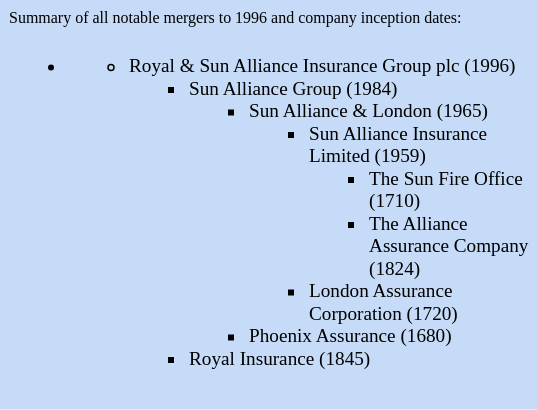<table class="toccolours" style="float: right; margin-left: 1em; margin-right: 2em; font-size: 80%; background:#c6dbf7; color:black; width:28em; max-width: 40%;" cellspacing="5">
<tr>
<td style="text-align: left;"><sup>Summary of all notable mergers to 1996 and company inception dates:</sup><br><ul><li><ul><li> Royal & Sun Alliance Insurance Group plc (1996)<ul><li>Sun Alliance Group (1984)<ul><li>Sun Alliance & London (1965)<ul><li>Sun Alliance Insurance Limited (1959)<ul><li>The Sun Fire Office (1710)</li><li> The Alliance Assurance Company (1824)</li></ul></li><li> London Assurance Corporation (1720)</li></ul></li><li> Phoenix Assurance (1680)</li></ul></li><li> Royal Insurance (1845)</li></ul></li></ul></li></ul>
</td>
</tr>
<tr>
<td style="text-align: left;"></td>
</tr>
</table>
